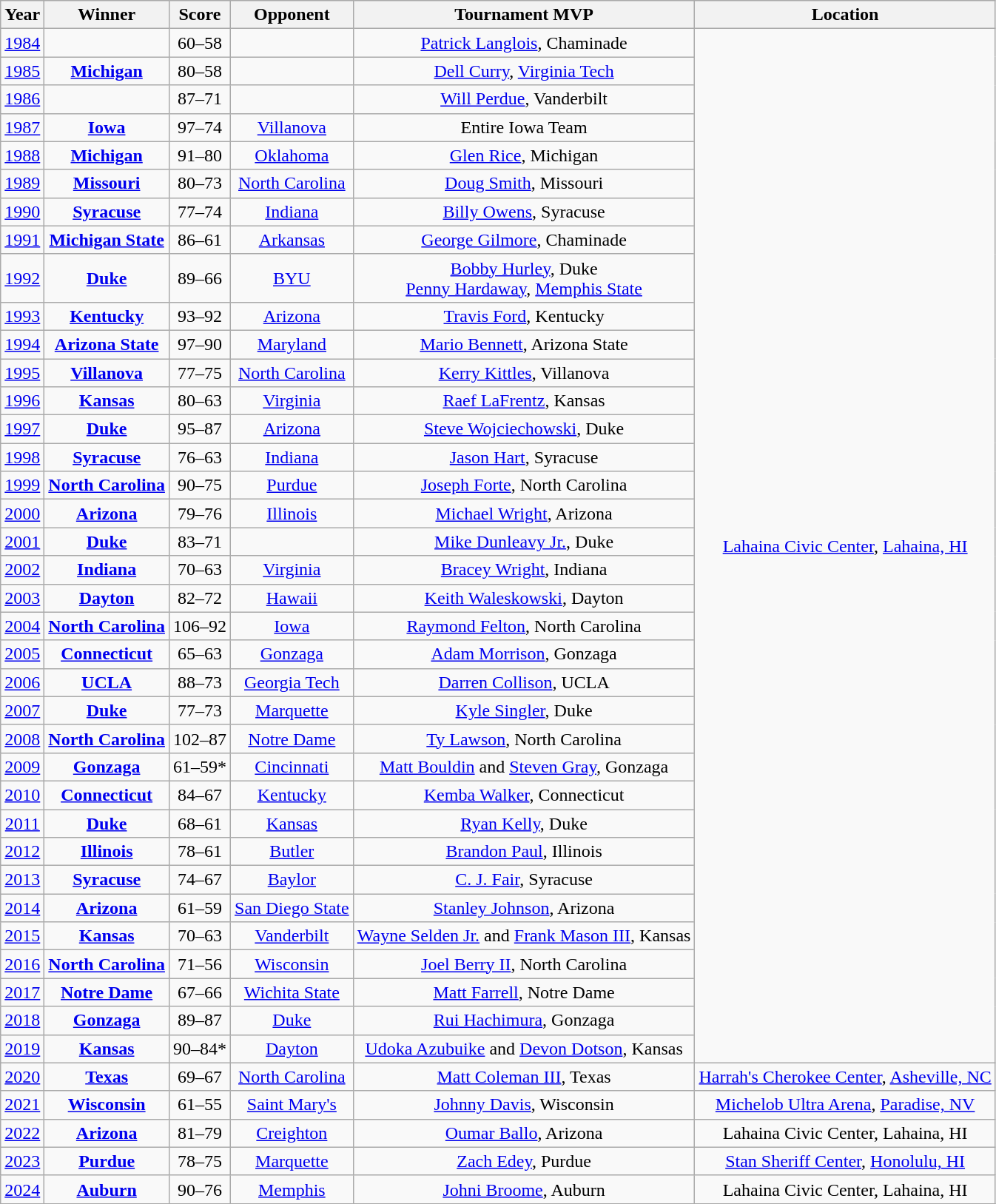<table class="wikitable" style="text-align: center">
<tr>
<th>Year</th>
<th>Winner</th>
<th>Score</th>
<th>Opponent</th>
<th>Tournament MVP</th>
<th>Location</th>
</tr>
<tr>
<td><a href='#'>1984</a></td>
<td><strong></strong></td>
<td>60–58</td>
<td></td>
<td><a href='#'>Patrick Langlois</a>, Chaminade</td>
<td rowspan=36><a href='#'>Lahaina Civic Center</a>, <a href='#'>Lahaina, HI</a></td>
</tr>
<tr>
<td><a href='#'>1985</a></td>
<td><strong><a href='#'>Michigan</a></strong></td>
<td>80–58</td>
<td></td>
<td><a href='#'>Dell Curry</a>, <a href='#'>Virginia Tech</a></td>
</tr>
<tr>
<td><a href='#'>1986</a></td>
<td><strong></strong></td>
<td>87–71</td>
<td></td>
<td><a href='#'>Will Perdue</a>, Vanderbilt</td>
</tr>
<tr>
<td><a href='#'>1987</a></td>
<td><strong><a href='#'>Iowa</a></strong></td>
<td>97–74</td>
<td><a href='#'>Villanova</a></td>
<td>Entire Iowa Team</td>
</tr>
<tr>
<td><a href='#'>1988</a></td>
<td><strong><a href='#'>Michigan</a></strong></td>
<td>91–80</td>
<td><a href='#'>Oklahoma</a></td>
<td><a href='#'>Glen Rice</a>, Michigan</td>
</tr>
<tr>
<td><a href='#'>1989</a></td>
<td><strong><a href='#'>Missouri</a></strong></td>
<td>80–73</td>
<td><a href='#'>North Carolina</a></td>
<td><a href='#'>Doug Smith</a>, Missouri</td>
</tr>
<tr>
<td><a href='#'>1990</a></td>
<td><strong><a href='#'>Syracuse</a></strong></td>
<td>77–74</td>
<td><a href='#'>Indiana</a></td>
<td><a href='#'>Billy Owens</a>, Syracuse</td>
</tr>
<tr>
<td><a href='#'>1991</a></td>
<td><strong><a href='#'>Michigan State</a></strong></td>
<td>86–61</td>
<td><a href='#'>Arkansas</a></td>
<td><a href='#'>George Gilmore</a>, Chaminade</td>
</tr>
<tr>
<td><a href='#'>1992</a></td>
<td><strong><a href='#'>Duke</a></strong></td>
<td>89–66</td>
<td><a href='#'>BYU</a></td>
<td><a href='#'>Bobby Hurley</a>, Duke<br><a href='#'>Penny Hardaway</a>, <a href='#'>Memphis State</a></td>
</tr>
<tr>
<td><a href='#'>1993</a></td>
<td><strong><a href='#'>Kentucky</a></strong></td>
<td>93–92</td>
<td><a href='#'>Arizona</a></td>
<td><a href='#'>Travis Ford</a>, Kentucky</td>
</tr>
<tr>
<td><a href='#'>1994</a></td>
<td><strong><a href='#'>Arizona State</a></strong></td>
<td>97–90</td>
<td><a href='#'>Maryland</a></td>
<td><a href='#'>Mario Bennett</a>, Arizona State</td>
</tr>
<tr>
<td><a href='#'>1995</a></td>
<td><strong><a href='#'>Villanova</a></strong></td>
<td>77–75</td>
<td><a href='#'>North Carolina</a></td>
<td><a href='#'>Kerry Kittles</a>, Villanova</td>
</tr>
<tr>
<td><a href='#'>1996</a></td>
<td><strong><a href='#'>Kansas</a></strong></td>
<td>80–63</td>
<td><a href='#'>Virginia</a></td>
<td><a href='#'>Raef LaFrentz</a>, Kansas</td>
</tr>
<tr>
<td><a href='#'>1997</a></td>
<td><strong><a href='#'>Duke</a></strong></td>
<td>95–87</td>
<td><a href='#'>Arizona</a></td>
<td><a href='#'>Steve Wojciechowski</a>, Duke</td>
</tr>
<tr>
<td><a href='#'>1998</a></td>
<td><strong><a href='#'>Syracuse</a></strong></td>
<td>76–63</td>
<td><a href='#'>Indiana</a></td>
<td><a href='#'>Jason Hart</a>, Syracuse</td>
</tr>
<tr>
<td><a href='#'>1999</a></td>
<td><strong><a href='#'>North Carolina</a></strong></td>
<td>90–75</td>
<td><a href='#'>Purdue</a></td>
<td><a href='#'>Joseph Forte</a>, North Carolina</td>
</tr>
<tr>
<td><a href='#'>2000</a></td>
<td><strong><a href='#'>Arizona</a></strong></td>
<td>79–76</td>
<td><a href='#'>Illinois</a></td>
<td><a href='#'>Michael Wright</a>, Arizona</td>
</tr>
<tr>
<td><a href='#'>2001</a></td>
<td><strong><a href='#'>Duke</a></strong></td>
<td>83–71</td>
<td></td>
<td><a href='#'>Mike Dunleavy Jr.</a>, Duke</td>
</tr>
<tr>
<td><a href='#'>2002</a></td>
<td><strong><a href='#'>Indiana</a></strong></td>
<td>70–63</td>
<td><a href='#'>Virginia</a></td>
<td><a href='#'>Bracey Wright</a>, Indiana</td>
</tr>
<tr>
<td><a href='#'>2003</a></td>
<td><strong><a href='#'>Dayton</a></strong></td>
<td>82–72</td>
<td><a href='#'>Hawaii</a></td>
<td><a href='#'>Keith Waleskowski</a>, Dayton</td>
</tr>
<tr>
<td><a href='#'>2004</a></td>
<td><strong><a href='#'>North Carolina</a></strong></td>
<td>106–92</td>
<td><a href='#'>Iowa</a></td>
<td><a href='#'>Raymond Felton</a>, North Carolina</td>
</tr>
<tr>
<td><a href='#'>2005</a></td>
<td><strong><a href='#'>Connecticut</a></strong></td>
<td>65–63</td>
<td><a href='#'>Gonzaga</a></td>
<td><a href='#'>Adam Morrison</a>, Gonzaga</td>
</tr>
<tr>
<td><a href='#'>2006</a></td>
<td><strong><a href='#'>UCLA</a></strong></td>
<td>88–73</td>
<td><a href='#'>Georgia Tech</a></td>
<td><a href='#'>Darren Collison</a>, UCLA</td>
</tr>
<tr>
<td><a href='#'>2007</a></td>
<td><strong><a href='#'>Duke</a></strong></td>
<td>77–73</td>
<td><a href='#'>Marquette</a></td>
<td><a href='#'>Kyle Singler</a>, Duke</td>
</tr>
<tr>
<td><a href='#'>2008</a></td>
<td><strong><a href='#'>North Carolina</a></strong></td>
<td>102–87</td>
<td><a href='#'>Notre Dame</a></td>
<td><a href='#'>Ty Lawson</a>, North Carolina</td>
</tr>
<tr>
<td><a href='#'>2009</a></td>
<td><strong><a href='#'>Gonzaga</a></strong></td>
<td>61–59*</td>
<td><a href='#'>Cincinnati</a></td>
<td><a href='#'>Matt Bouldin</a> and <a href='#'>Steven Gray</a>, Gonzaga</td>
</tr>
<tr>
<td><a href='#'>2010</a></td>
<td><strong><a href='#'>Connecticut</a></strong></td>
<td>84–67</td>
<td><a href='#'>Kentucky</a></td>
<td><a href='#'>Kemba Walker</a>, Connecticut</td>
</tr>
<tr>
<td><a href='#'>2011</a></td>
<td><strong><a href='#'>Duke</a></strong></td>
<td>68–61</td>
<td><a href='#'>Kansas</a></td>
<td><a href='#'>Ryan Kelly</a>, Duke</td>
</tr>
<tr>
<td><a href='#'>2012</a></td>
<td><strong><a href='#'>Illinois</a></strong></td>
<td>78–61</td>
<td><a href='#'>Butler</a></td>
<td><a href='#'>Brandon Paul</a>, Illinois</td>
</tr>
<tr>
<td><a href='#'>2013</a></td>
<td><strong><a href='#'>Syracuse</a></strong></td>
<td>74–67</td>
<td><a href='#'>Baylor</a></td>
<td><a href='#'>C. J. Fair</a>, Syracuse</td>
</tr>
<tr>
<td><a href='#'>2014</a></td>
<td><strong><a href='#'>Arizona</a></strong></td>
<td>61–59</td>
<td><a href='#'>San Diego State</a></td>
<td><a href='#'>Stanley Johnson</a>, Arizona</td>
</tr>
<tr>
<td><a href='#'>2015</a></td>
<td><strong><a href='#'>Kansas</a></strong></td>
<td>70–63</td>
<td><a href='#'>Vanderbilt</a></td>
<td><a href='#'>Wayne Selden Jr.</a> and <a href='#'>Frank Mason III</a>, Kansas</td>
</tr>
<tr>
<td><a href='#'>2016</a></td>
<td><strong><a href='#'>North Carolina</a></strong></td>
<td>71–56</td>
<td><a href='#'>Wisconsin</a></td>
<td><a href='#'>Joel Berry II</a>, North Carolina</td>
</tr>
<tr>
<td><a href='#'>2017</a></td>
<td><strong><a href='#'>Notre Dame</a></strong></td>
<td>67–66</td>
<td><a href='#'>Wichita State</a></td>
<td><a href='#'>Matt Farrell</a>, Notre Dame</td>
</tr>
<tr>
<td><a href='#'>2018</a></td>
<td><strong><a href='#'>Gonzaga</a></strong></td>
<td>89–87</td>
<td><a href='#'>Duke</a></td>
<td><a href='#'>Rui Hachimura</a>, Gonzaga</td>
</tr>
<tr>
<td><a href='#'>2019</a></td>
<td><strong><a href='#'>Kansas</a></strong></td>
<td>90–84*</td>
<td><a href='#'>Dayton</a></td>
<td><a href='#'>Udoka Azubuike</a> and <a href='#'>Devon Dotson</a>, Kansas</td>
</tr>
<tr>
<td><a href='#'>2020</a></td>
<td><strong><a href='#'>Texas</a></strong></td>
<td>69–67</td>
<td><a href='#'>North Carolina</a></td>
<td><a href='#'>Matt Coleman III</a>, Texas</td>
<td rowspan=1><a href='#'>Harrah's Cherokee Center</a>, <a href='#'>Asheville, NC</a></td>
</tr>
<tr>
<td><a href='#'>2021</a></td>
<td><strong><a href='#'>Wisconsin</a></strong></td>
<td>61–55</td>
<td><a href='#'>Saint Mary's</a></td>
<td><a href='#'>Johnny Davis</a>, Wisconsin</td>
<td rowspan=1><a href='#'>Michelob Ultra Arena</a>, <a href='#'>Paradise, NV</a></td>
</tr>
<tr>
<td><a href='#'>2022</a></td>
<td><strong><a href='#'>Arizona</a></strong></td>
<td>81–79</td>
<td><a href='#'>Creighton</a></td>
<td><a href='#'>Oumar Ballo</a>, Arizona</td>
<td rowspan=1>Lahaina Civic Center, Lahaina, HI</td>
</tr>
<tr>
<td><a href='#'>2023</a></td>
<td><strong><a href='#'>Purdue</a></strong></td>
<td>78–75</td>
<td><a href='#'>Marquette</a></td>
<td><a href='#'>Zach Edey</a>, Purdue</td>
<td rowspan=1><a href='#'>Stan Sheriff Center</a>, <a href='#'>Honolulu, HI</a></td>
</tr>
<tr>
<td><a href='#'>2024</a></td>
<td><strong><a href='#'>Auburn</a></strong></td>
<td>90–76</td>
<td><a href='#'>Memphis</a></td>
<td><a href='#'>Johni Broome</a>, Auburn</td>
<td rowspan=1>Lahaina Civic Center, Lahaina, HI</td>
</tr>
<tr>
</tr>
</table>
